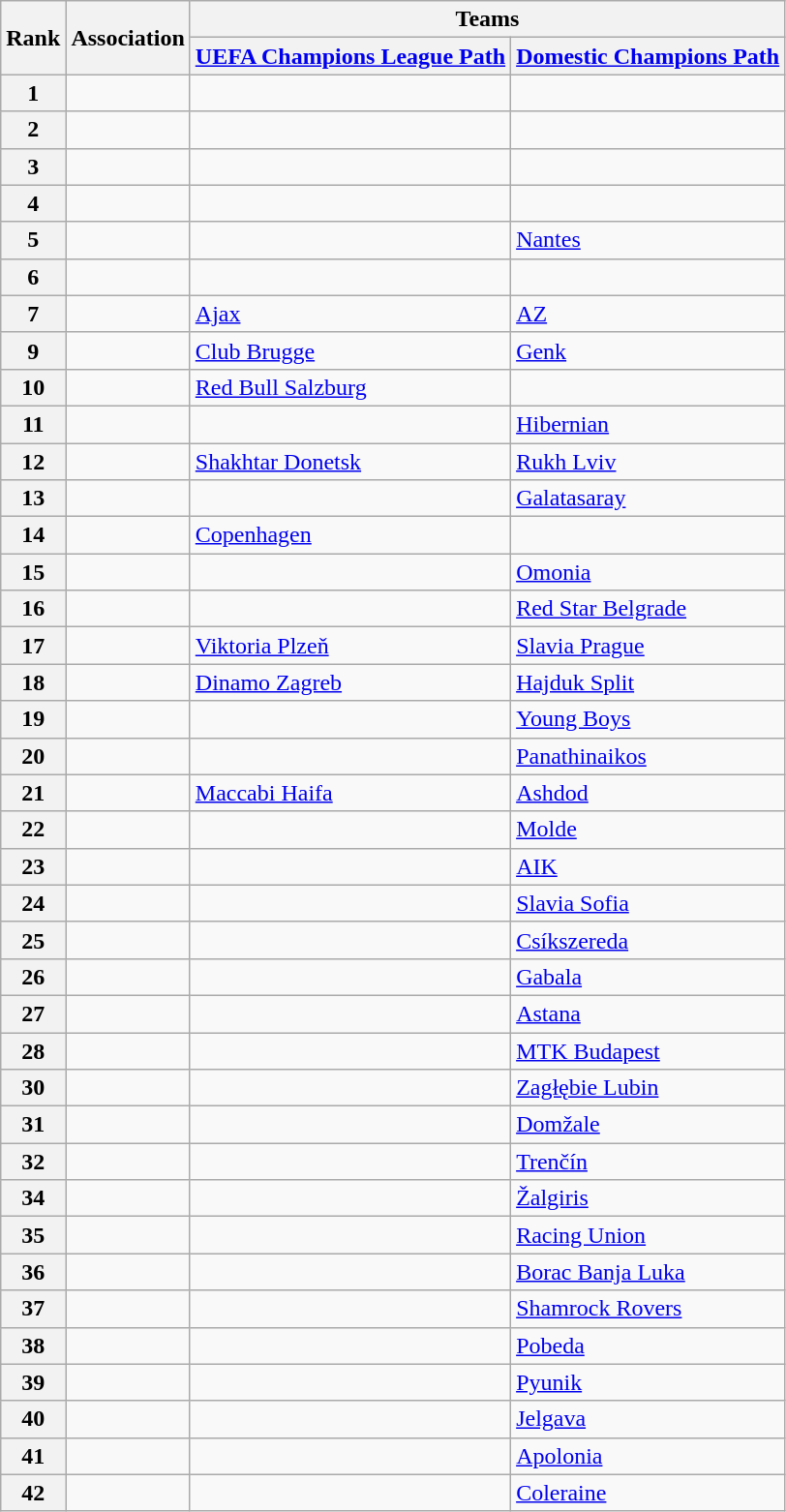<table class="wikitable">
<tr>
<th rowspan=2>Rank</th>
<th rowspan=2>Association</th>
<th colspan=2>Teams</th>
</tr>
<tr>
<th><a href='#'>UEFA Champions League Path</a></th>
<th><a href='#'>Domestic Champions Path</a></th>
</tr>
<tr>
<th>1</th>
<td></td>
<td></td>
<td></td>
</tr>
<tr>
<th>2</th>
<td></td>
<td></td>
<td></td>
</tr>
<tr>
<th>3</th>
<td></td>
<td></td>
<td></td>
</tr>
<tr>
<th>4</th>
<td></td>
<td></td>
<td></td>
</tr>
<tr>
<th>5</th>
<td></td>
<td></td>
<td><a href='#'>Nantes</a> </td>
</tr>
<tr>
<th>6</th>
<td></td>
<td></td>
<td></td>
</tr>
<tr>
<th>7</th>
<td></td>
<td><a href='#'>Ajax</a></td>
<td><a href='#'>AZ</a> </td>
</tr>
<tr>
<th>9</th>
<td></td>
<td><a href='#'>Club Brugge</a></td>
<td><a href='#'>Genk</a> </td>
</tr>
<tr>
<th>10</th>
<td></td>
<td><a href='#'>Red Bull Salzburg</a> </td>
<td></td>
</tr>
<tr>
<th>11</th>
<td></td>
<td></td>
<td><a href='#'>Hibernian</a> </td>
</tr>
<tr>
<th>12</th>
<td></td>
<td><a href='#'>Shakhtar Donetsk</a></td>
<td><a href='#'>Rukh Lviv</a> </td>
</tr>
<tr>
<th>13</th>
<td></td>
<td></td>
<td><a href='#'>Galatasaray</a> </td>
</tr>
<tr>
<th>14</th>
<td></td>
<td><a href='#'>Copenhagen</a> </td>
<td></td>
</tr>
<tr>
<th>15</th>
<td></td>
<td></td>
<td><a href='#'>Omonia</a> </td>
</tr>
<tr>
<th>16</th>
<td></td>
<td></td>
<td><a href='#'>Red Star Belgrade</a> </td>
</tr>
<tr>
<th>17</th>
<td></td>
<td><a href='#'>Viktoria Plzeň</a></td>
<td><a href='#'>Slavia Prague</a> </td>
</tr>
<tr>
<th>18</th>
<td></td>
<td><a href='#'>Dinamo Zagreb</a></td>
<td><a href='#'>Hajduk Split</a> </td>
</tr>
<tr>
<th>19</th>
<td></td>
<td></td>
<td><a href='#'>Young Boys</a> </td>
</tr>
<tr>
<th>20</th>
<td></td>
<td></td>
<td><a href='#'>Panathinaikos</a> </td>
</tr>
<tr>
<th>21</th>
<td></td>
<td><a href='#'>Maccabi Haifa</a></td>
<td><a href='#'>Ashdod</a> </td>
</tr>
<tr>
<th>22</th>
<td></td>
<td></td>
<td><a href='#'>Molde</a> </td>
</tr>
<tr>
<th>23</th>
<td></td>
<td></td>
<td><a href='#'>AIK</a> </td>
</tr>
<tr>
<th>24</th>
<td></td>
<td></td>
<td><a href='#'>Slavia Sofia</a> </td>
</tr>
<tr>
<th>25</th>
<td></td>
<td></td>
<td><a href='#'>Csíkszereda</a> </td>
</tr>
<tr>
<th>26</th>
<td></td>
<td></td>
<td><a href='#'>Gabala</a> </td>
</tr>
<tr>
<th>27</th>
<td></td>
<td></td>
<td><a href='#'>Astana</a> </td>
</tr>
<tr>
<th>28</th>
<td></td>
<td></td>
<td><a href='#'>MTK Budapest</a> </td>
</tr>
<tr>
<th>30</th>
<td></td>
<td></td>
<td><a href='#'>Zagłębie Lubin</a> </td>
</tr>
<tr>
<th>31</th>
<td></td>
<td></td>
<td><a href='#'>Domžale</a> </td>
</tr>
<tr>
<th>32</th>
<td></td>
<td></td>
<td><a href='#'>Trenčín</a> </td>
</tr>
<tr>
<th>34</th>
<td></td>
<td></td>
<td><a href='#'>Žalgiris</a> </td>
</tr>
<tr>
<th>35</th>
<td></td>
<td></td>
<td><a href='#'>Racing Union</a> </td>
</tr>
<tr>
<th>36</th>
<td></td>
<td></td>
<td><a href='#'>Borac Banja Luka</a> </td>
</tr>
<tr>
<th>37</th>
<td></td>
<td></td>
<td><a href='#'>Shamrock Rovers</a> </td>
</tr>
<tr>
<th>38</th>
<td></td>
<td></td>
<td><a href='#'>Pobeda</a> </td>
</tr>
<tr>
<th>39</th>
<td></td>
<td></td>
<td><a href='#'>Pyunik</a> </td>
</tr>
<tr>
<th>40</th>
<td></td>
<td></td>
<td><a href='#'>Jelgava</a> </td>
</tr>
<tr>
<th>41</th>
<td></td>
<td></td>
<td><a href='#'>Apolonia</a> </td>
</tr>
<tr>
<th>42</th>
<td></td>
<td></td>
<td><a href='#'>Coleraine</a> </td>
</tr>
</table>
